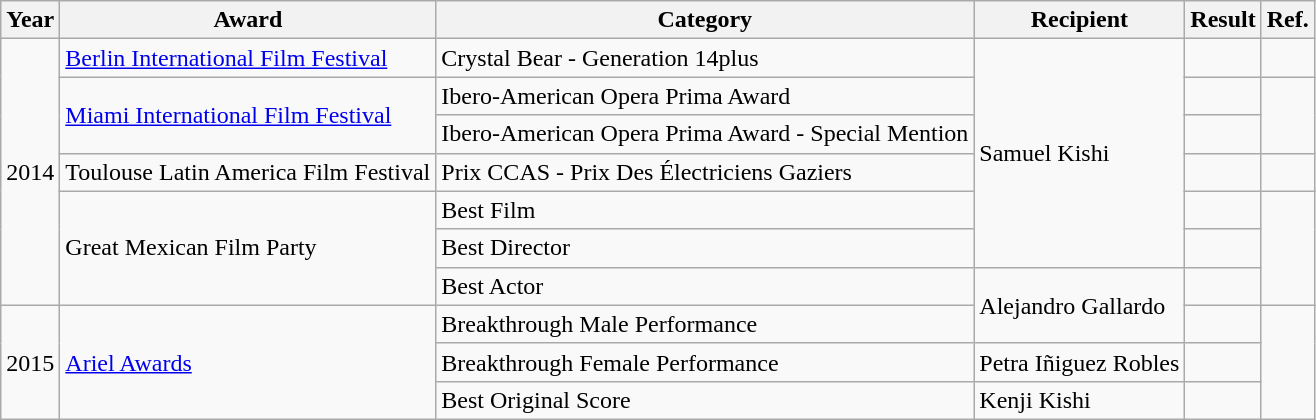<table class="wikitable">
<tr>
<th>Year</th>
<th>Award</th>
<th>Category</th>
<th>Recipient</th>
<th>Result</th>
<th>Ref.</th>
</tr>
<tr>
<td rowspan="7">2014</td>
<td><a href='#'>Berlin International Film Festival</a></td>
<td>Crystal Bear - Generation 14plus</td>
<td rowspan="6">Samuel Kishi</td>
<td></td>
<td></td>
</tr>
<tr>
<td rowspan="2"><a href='#'>Miami International Film Festival</a></td>
<td>Ibero-American Opera Prima Award</td>
<td></td>
<td rowspan="2"></td>
</tr>
<tr>
<td>Ibero-American Opera Prima Award - Special Mention</td>
<td></td>
</tr>
<tr>
<td>Toulouse Latin America Film Festival</td>
<td>Prix CCAS - Prix Des Électriciens Gaziers</td>
<td></td>
<td></td>
</tr>
<tr>
<td rowspan="3">Great Mexican Film Party</td>
<td>Best Film</td>
<td></td>
<td rowspan="3"></td>
</tr>
<tr>
<td>Best Director</td>
<td></td>
</tr>
<tr>
<td>Best Actor</td>
<td rowspan="2">Alejandro Gallardo</td>
<td></td>
</tr>
<tr>
<td rowspan="3">2015</td>
<td rowspan="3"><a href='#'>Ariel Awards</a></td>
<td>Breakthrough Male Performance</td>
<td></td>
<td rowspan="3"></td>
</tr>
<tr>
<td>Breakthrough Female Performance</td>
<td>Petra Iñiguez Robles</td>
<td></td>
</tr>
<tr>
<td>Best Original Score</td>
<td>Kenji Kishi</td>
<td></td>
</tr>
</table>
